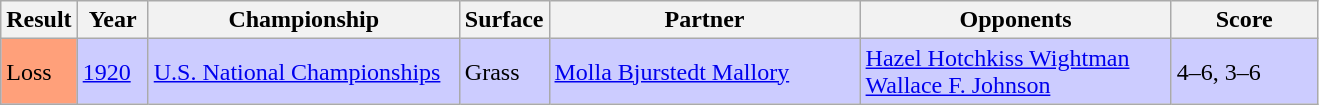<table class="wikitable">
<tr>
<th width=42>Result</th>
<th width=40>Year</th>
<th width=200>Championship</th>
<th width=50>Surface</th>
<th width=200>Partner</th>
<th width=200>Opponents</th>
<th style="width:90px" class="unsortable">Score</th>
</tr>
<tr bgcolor="#CCCCFF">
<td style="background:#ffa07a;">Loss</td>
<td><a href='#'>1920</a></td>
<td><a href='#'>U.S. National Championships</a></td>
<td>Grass</td>
<td> <a href='#'>Molla Bjurstedt Mallory</a></td>
<td> <a href='#'>Hazel Hotchkiss Wightman</a> <br>  <a href='#'>Wallace F. Johnson</a></td>
<td>4–6, 3–6</td>
</tr>
</table>
